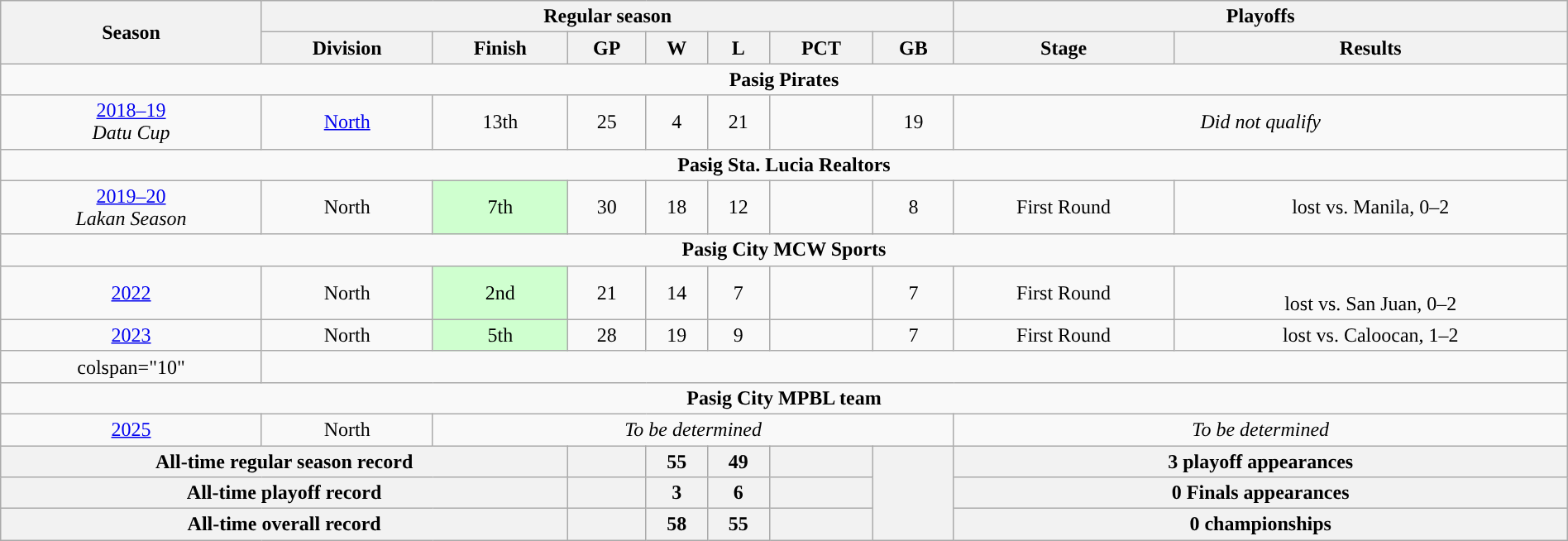<table class=wikitable style="width:100%; text-align:center">
<tr>
<th rowspan="2">Season</th>
<th colspan="7">Regular season</th>
<th colspan="2">Playoffs</th>
</tr>
<tr>
<th>Division</th>
<th>Finish</th>
<th>GP</th>
<th>W</th>
<th>L</th>
<th>PCT</th>
<th>GB</th>
<th>Stage</th>
<th>Results</th>
</tr>
<tr>
<td colspan=10><span><strong>Pasig Pirates</strong></span></td>
</tr>
<tr>
<td><a href='#'>2018–19</a> <br> <em>Datu Cup</em></td>
<td><a href='#'>North</a></td>
<td>13th</td>
<td>25</td>
<td>4</td>
<td>21</td>
<td></td>
<td>19</td>
<td colspan="2"><em>Did not qualify</em></td>
</tr>
<tr>
<td colspan=10><span><strong>Pasig Sta. Lucia Realtors</strong></span></td>
</tr>
<tr>
<td><a href='#'>2019–20</a> <br> <em>Lakan Season</em></td>
<td>North</td>
<td bgcolor="CFFFCF">7th</td>
<td>30</td>
<td>18</td>
<td>12</td>
<td></td>
<td>8</td>
<td>First Round</td>
<td>lost vs. Manila, 0–2</td>
</tr>
<tr>
<td colspan=10><span><strong>Pasig City MCW Sports</strong></span></td>
</tr>
<tr>
<td><a href='#'>2022</a></td>
<td>North</td>
<td bgcolor="CFFFCF">2nd</td>
<td>21</td>
<td>14</td>
<td>7</td>
<td></td>
<td>7</td>
<td>First Round<br></td>
<td><strong></strong><br>lost vs. San Juan, 0–2</td>
</tr>
<tr>
<td><a href='#'>2023</a></td>
<td>North</td>
<td bgcolor="CFFFCF">5th</td>
<td>28</td>
<td>19</td>
<td>9</td>
<td></td>
<td>7</td>
<td>First Round</td>
<td>lost vs. Caloocan, 1–2</td>
</tr>
<tr>
<td>colspan="10" </td>
</tr>
<tr>
<td colspan=10><span><strong>Pasig City MPBL team</strong></span></td>
</tr>
<tr>
<td><a href='#'>2025</a></td>
<td>North</td>
<td colspan=6><em>To be determined</em></td>
<td colspan=2><em>To be determined</em></td>
</tr>
<tr>
<th colspan="3">All-time regular season record</th>
<th></th>
<th>55</th>
<th>49</th>
<th></th>
<th rowspan="3"></th>
<th colspan="2">3 playoff appearances</th>
</tr>
<tr>
<th colspan="3">All-time playoff record</th>
<th></th>
<th>3</th>
<th>6</th>
<th></th>
<th colspan="2">0 Finals appearances</th>
</tr>
<tr>
<th colspan="3">All-time overall record</th>
<th></th>
<th>58</th>
<th>55</th>
<th></th>
<th colspan="2">0 championships</th>
</tr>
</table>
